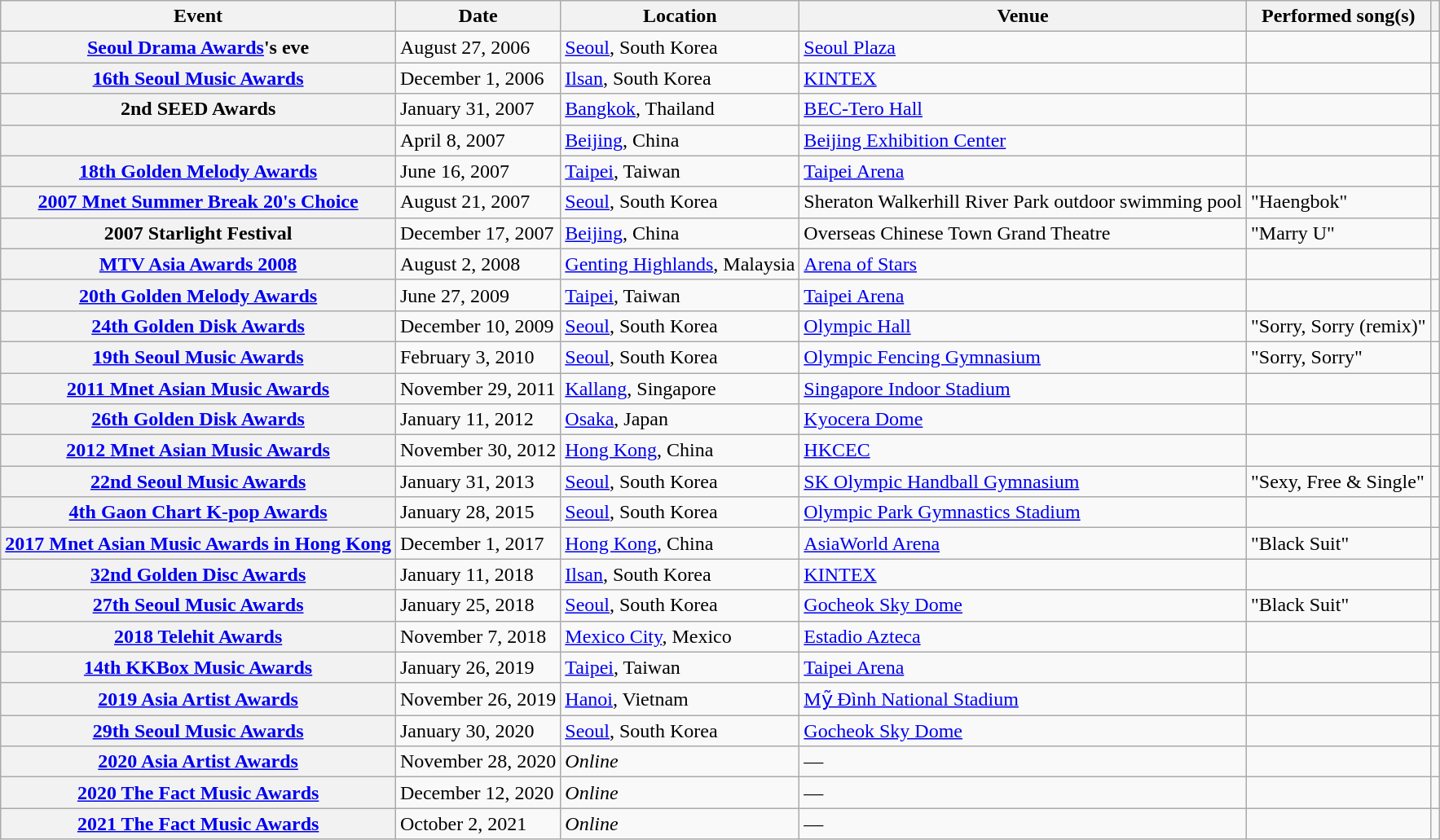<table class="wikitable plainrowheaders sortable">
<tr>
<th scope="col">Event</th>
<th scope="col">Date</th>
<th scope="col">Location</th>
<th scope="col">Venue</th>
<th scope="col" class="unsortable">Performed song(s)</th>
<th scope="col" class="unsortable"></th>
</tr>
<tr>
<th scope="row"><a href='#'>Seoul Drama Awards</a>'s eve</th>
<td>August 27, 2006</td>
<td><a href='#'>Seoul</a>, South Korea</td>
<td><a href='#'>Seoul Plaza</a></td>
<td></td>
<td></td>
</tr>
<tr>
<th scope="row" ><a href='#'>16th Seoul Music Awards</a></th>
<td>December 1, 2006</td>
<td><a href='#'>Ilsan</a>, South Korea</td>
<td><a href='#'>KINTEX</a></td>
<td></td>
<td></td>
</tr>
<tr>
<th scope="row" >2nd SEED Awards</th>
<td>January 31, 2007</td>
<td><a href='#'>Bangkok</a>, Thailand</td>
<td><a href='#'>BEC-Tero Hall</a></td>
<td></td>
<td></td>
</tr>
<tr>
<th scope="row" ></th>
<td>April 8, 2007</td>
<td><a href='#'>Beijing</a>, China</td>
<td><a href='#'>Beijing Exhibition Center</a></td>
<td></td>
<td></td>
</tr>
<tr>
<th scope="row" ><a href='#'>18th Golden Melody Awards</a></th>
<td>June 16, 2007</td>
<td><a href='#'>Taipei</a>, Taiwan</td>
<td><a href='#'>Taipei Arena</a></td>
<td></td>
<td></td>
</tr>
<tr>
<th scope="row" ><a href='#'>2007 Mnet Summer Break 20's Choice</a></th>
<td>August 21, 2007</td>
<td><a href='#'>Seoul</a>, South Korea</td>
<td>Sheraton Walkerhill River Park outdoor swimming pool</td>
<td>"Haengbok"</td>
<td></td>
</tr>
<tr>
<th scope="row" >2007 Starlight Festival</th>
<td>December 17, 2007</td>
<td><a href='#'>Beijing</a>, China</td>
<td>Overseas Chinese Town Grand Theatre</td>
<td>"Marry U"</td>
<td></td>
</tr>
<tr>
<th scope="row"><a href='#'>MTV Asia Awards 2008</a></th>
<td>August 2, 2008</td>
<td><a href='#'>Genting Highlands</a>, Malaysia</td>
<td><a href='#'>Arena of Stars</a></td>
<td></td>
<td></td>
</tr>
<tr>
<th scope="row" ><a href='#'>20th Golden Melody Awards</a></th>
<td>June 27, 2009</td>
<td><a href='#'>Taipei</a>, Taiwan</td>
<td><a href='#'>Taipei Arena</a></td>
<td></td>
<td></td>
</tr>
<tr>
<th scope="row" ><a href='#'>24th Golden Disk Awards</a></th>
<td>December 10, 2009</td>
<td><a href='#'>Seoul</a>, South Korea</td>
<td><a href='#'>Olympic Hall</a></td>
<td>"Sorry, Sorry (remix)"</td>
<td></td>
</tr>
<tr>
<th scope="row" ><a href='#'>19th Seoul Music Awards</a></th>
<td>February 3, 2010</td>
<td><a href='#'>Seoul</a>, South Korea</td>
<td><a href='#'>Olympic Fencing Gymnasium</a></td>
<td>"Sorry, Sorry"</td>
<td></td>
</tr>
<tr>
<th scope="row" ><a href='#'>2011 Mnet Asian Music Awards</a></th>
<td>November 29, 2011</td>
<td><a href='#'>Kallang</a>, Singapore</td>
<td><a href='#'>Singapore Indoor Stadium</a></td>
<td></td>
<td></td>
</tr>
<tr>
<th scope="row" ><a href='#'>26th Golden Disk Awards</a></th>
<td>January 11, 2012</td>
<td><a href='#'>Osaka</a>, Japan</td>
<td><a href='#'>Kyocera Dome</a></td>
<td></td>
<td></td>
</tr>
<tr>
<th scope="row" ><a href='#'>2012 Mnet Asian Music Awards</a></th>
<td>November 30, 2012</td>
<td><a href='#'>Hong Kong</a>, China</td>
<td><a href='#'>HKCEC</a></td>
<td></td>
<td></td>
</tr>
<tr>
<th scope="row" ><a href='#'>22nd Seoul Music Awards</a></th>
<td>January 31, 2013</td>
<td><a href='#'>Seoul</a>, South Korea</td>
<td><a href='#'>SK Olympic Handball Gymnasium</a></td>
<td>"Sexy, Free & Single"</td>
<td></td>
</tr>
<tr>
<th scope="row" ><a href='#'>4th Gaon Chart K-pop Awards</a></th>
<td>January 28, 2015</td>
<td><a href='#'>Seoul</a>, South Korea</td>
<td><a href='#'>Olympic Park Gymnastics Stadium</a></td>
<td></td>
<td></td>
</tr>
<tr>
<th scope="row" ><a href='#'>2017 Mnet Asian Music Awards in Hong Kong</a></th>
<td>December 1, 2017</td>
<td><a href='#'>Hong Kong</a>, China</td>
<td><a href='#'>AsiaWorld Arena</a></td>
<td>"Black Suit"</td>
<td></td>
</tr>
<tr>
<th scope="row" ><a href='#'>32nd Golden Disc Awards</a></th>
<td>January 11, 2018</td>
<td><a href='#'>Ilsan</a>, South Korea</td>
<td><a href='#'>KINTEX</a></td>
<td></td>
<td></td>
</tr>
<tr>
<th scope="row" ><a href='#'>27th Seoul Music Awards</a></th>
<td>January 25, 2018</td>
<td><a href='#'>Seoul</a>, South Korea</td>
<td><a href='#'>Gocheok Sky Dome</a></td>
<td>"Black Suit"</td>
<td></td>
</tr>
<tr>
<th scope="row" ><a href='#'>2018 Telehit Awards</a></th>
<td>November 7, 2018</td>
<td><a href='#'>Mexico City</a>, Mexico</td>
<td><a href='#'>Estadio Azteca</a></td>
<td></td>
<td></td>
</tr>
<tr>
<th scope="row" ><a href='#'>14th KKBox Music Awards</a></th>
<td>January 26, 2019</td>
<td><a href='#'>Taipei</a>, Taiwan</td>
<td><a href='#'>Taipei Arena</a></td>
<td></td>
<td></td>
</tr>
<tr>
<th scope="row" ><a href='#'>2019 Asia Artist Awards</a></th>
<td>November 26, 2019</td>
<td><a href='#'>Hanoi</a>, Vietnam</td>
<td><a href='#'>Mỹ Đình National Stadium</a></td>
<td></td>
<td></td>
</tr>
<tr>
<th scope="row" ><a href='#'>29th Seoul Music Awards</a></th>
<td>January 30, 2020</td>
<td><a href='#'>Seoul</a>, South Korea</td>
<td><a href='#'>Gocheok Sky Dome</a></td>
<td></td>
<td></td>
</tr>
<tr>
<th scope="row" ><a href='#'>2020 Asia Artist Awards</a></th>
<td>November 28, 2020</td>
<td><em>Online</em></td>
<td>—</td>
<td></td>
<td></td>
</tr>
<tr>
<th scope="row" ><a href='#'>2020 The Fact Music Awards</a></th>
<td>December 12, 2020</td>
<td><em>Online</em></td>
<td>—</td>
<td></td>
<td></td>
</tr>
<tr>
<th scope="row" ><a href='#'>2021 The Fact Music Awards</a></th>
<td>October 2, 2021</td>
<td><em>Online</em></td>
<td>—</td>
<td></td>
<td></td>
</tr>
</table>
